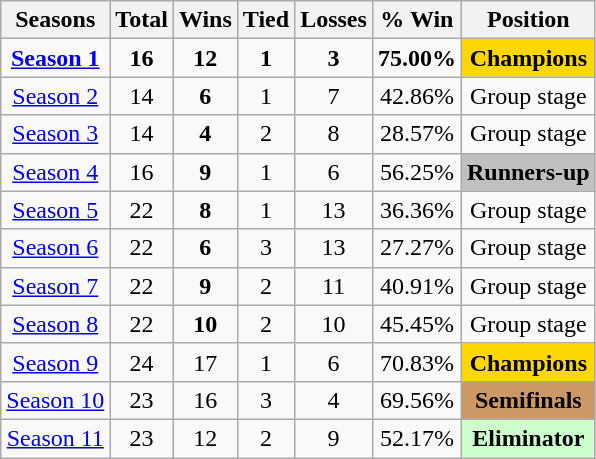<table class="wikitable sortable" style="text-align: center; font-size: 100%" align="center" width:"80%">
<tr>
<th>Seasons</th>
<th>Total</th>
<th>Wins</th>
<th>Tied</th>
<th>Losses</th>
<th>% Win</th>
<th>Position</th>
</tr>
<tr>
<td><strong><a href='#'>Season 1</a></strong></td>
<td><strong>16</strong></td>
<td><strong>12</strong></td>
<td><strong>1</strong></td>
<td><strong>3</strong></td>
<td><strong>75.00%</strong></td>
<td style="background: gold;"><strong>Champions</strong></td>
</tr>
<tr>
<td><a href='#'>Season 2</a></td>
<td>14</td>
<td><strong>6</strong></td>
<td>1</td>
<td>7</td>
<td>42.86%</td>
<td>Group stage</td>
</tr>
<tr>
<td><a href='#'>Season 3</a></td>
<td>14</td>
<td><strong>4</strong></td>
<td>2</td>
<td>8</td>
<td>28.57%</td>
<td>Group stage</td>
</tr>
<tr>
<td><a href='#'>Season 4</a></td>
<td>16</td>
<td><strong>9</strong></td>
<td>1</td>
<td>6</td>
<td>56.25%</td>
<td style="background: silver;"><strong> Runners-up</strong></td>
</tr>
<tr>
<td><a href='#'>Season 5</a></td>
<td>22</td>
<td><strong>8</strong></td>
<td>1</td>
<td>13</td>
<td>36.36%</td>
<td>Group stage</td>
</tr>
<tr>
<td><a href='#'>Season 6</a></td>
<td>22</td>
<td><strong>6</strong></td>
<td>3</td>
<td>13</td>
<td>27.27%</td>
<td>Group stage</td>
</tr>
<tr>
<td><a href='#'>Season 7</a></td>
<td>22</td>
<td><strong>9</strong></td>
<td>2</td>
<td>11</td>
<td>40.91%</td>
<td>Group stage</td>
</tr>
<tr>
<td><a href='#'>Season 8</a></td>
<td>22</td>
<td><strong>10</strong></td>
<td>2</td>
<td>10</td>
<td>45.45%</td>
<td>Group stage</td>
</tr>
<tr>
<td><a href='#'>Season 9</a></td>
<td>24</td>
<td>17</td>
<td>1</td>
<td>6</td>
<td>70.83%</td>
<td style="background: gold;"><strong>Champions</strong></td>
</tr>
<tr>
<td><a href='#'>Season 10</a></td>
<td>23</td>
<td>16</td>
<td>3</td>
<td>4</td>
<td>69.56%</td>
<td style="background: #cc9966"><strong>Semifinals</strong></td>
</tr>
<tr>
<td><a href='#'>Season 11</a></td>
<td>23</td>
<td>12</td>
<td>2</td>
<td>9</td>
<td>52.17%</td>
<td style="background: #cfc"><strong>Eliminator</strong></td>
</tr>
</table>
